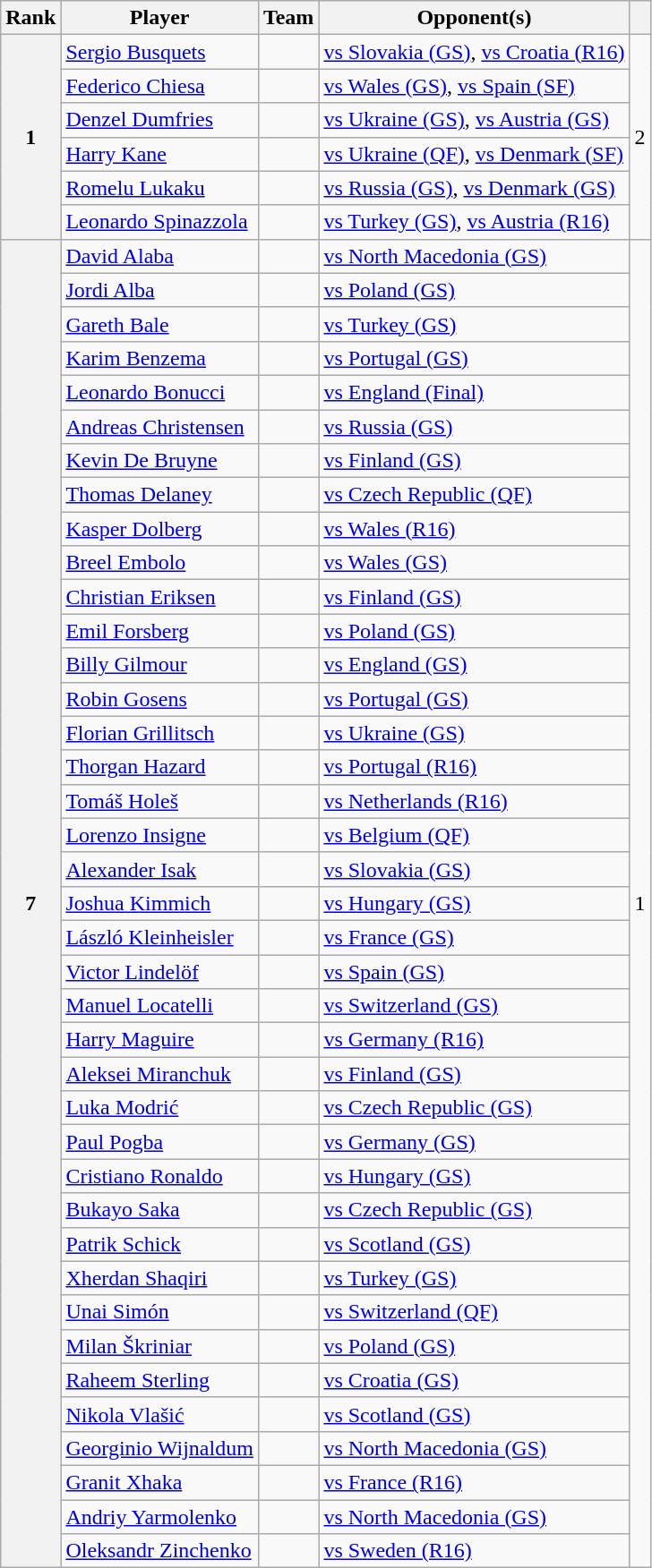<table class="wikitable sortable">
<tr>
<th>Rank</th>
<th>Player</th>
<th>Team</th>
<th class="unsortable">Opponent(s)</th>
<th></th>
</tr>
<tr>
<th rowspan="6">1</th>
<td data-sort-value="Busquets, Sergio"><a href='#'>Sergio Busquets</a></td>
<td></td>
<td><a href='#'>vs Slovakia (GS)</a>, <a href='#'>vs Croatia (R16)</a></td>
<td rowspan="6" style="text-align:center">2</td>
</tr>
<tr>
<td data-sort-value="Chiesa, Federico"><a href='#'>Federico Chiesa</a></td>
<td></td>
<td><a href='#'>vs Wales (GS)</a>, <a href='#'>vs Spain (SF)</a></td>
</tr>
<tr>
<td data-sort-value="Dumfries, Denzel"><a href='#'>Denzel Dumfries</a></td>
<td></td>
<td><a href='#'>vs Ukraine (GS)</a>, <a href='#'>vs Austria (GS)</a></td>
</tr>
<tr>
<td data-sort-value="Kane, Harry"><a href='#'>Harry Kane</a></td>
<td></td>
<td><a href='#'>vs Ukraine (QF)</a>, <a href='#'>vs Denmark (SF)</a></td>
</tr>
<tr>
<td data-sort-value="Lukaku, Romelu"><a href='#'>Romelu Lukaku</a></td>
<td></td>
<td><a href='#'>vs Russia (GS)</a>, <a href='#'>vs Denmark (GS)</a></td>
</tr>
<tr>
<td data-sort-value="Spinazzola, Leonardo"><a href='#'>Leonardo Spinazzola</a></td>
<td></td>
<td><a href='#'>vs Turkey (GS)</a>, <a href='#'>vs Austria (R16)</a></td>
</tr>
<tr>
<th rowspan="39">7</th>
<td data-sort-value="Alaba, David"><a href='#'>David Alaba</a></td>
<td></td>
<td><a href='#'>vs North Macedonia (GS)</a></td>
<td rowspan="39" style="text-align:center">1</td>
</tr>
<tr>
<td data-sort-value="Alba, Jordi"><a href='#'>Jordi Alba</a></td>
<td></td>
<td><a href='#'>vs Poland (GS)</a></td>
</tr>
<tr>
<td data-sort-value="Bale, Gareth"><a href='#'>Gareth Bale</a></td>
<td></td>
<td><a href='#'>vs Turkey (GS)</a></td>
</tr>
<tr>
<td data-sort-value="Benzema, Karim"><a href='#'>Karim Benzema</a></td>
<td></td>
<td><a href='#'>vs Portugal (GS)</a></td>
</tr>
<tr>
<td data-sort-value="Bonucci, Leonardo"><a href='#'>Leonardo Bonucci</a></td>
<td></td>
<td><a href='#'>vs England (Final)</a></td>
</tr>
<tr>
<td data-sort-value="Christensen, Andreas"><a href='#'>Andreas Christensen</a></td>
<td></td>
<td><a href='#'>vs Russia (GS)</a></td>
</tr>
<tr>
<td data-sort-value="De Bruyne, Kevin"><a href='#'>Kevin De Bruyne</a></td>
<td></td>
<td><a href='#'>vs Finland (GS)</a></td>
</tr>
<tr>
<td data-sort-value="Delaney, Thomas"><a href='#'>Thomas Delaney</a></td>
<td></td>
<td><a href='#'>vs Czech Republic (QF)</a></td>
</tr>
<tr>
<td data-sort-value="Dolberg, Kasper"><a href='#'>Kasper Dolberg</a></td>
<td></td>
<td><a href='#'>vs Wales (R16)</a></td>
</tr>
<tr>
<td data-sort-value="Embolo, Breel"><a href='#'>Breel Embolo</a></td>
<td></td>
<td><a href='#'>vs Wales (GS)</a></td>
</tr>
<tr>
<td data-sort-value="Eriksen, Christian"><a href='#'>Christian Eriksen</a></td>
<td></td>
<td><a href='#'>vs Finland (GS)</a></td>
</tr>
<tr>
<td data-sort-value="Forsberg, Emil"><a href='#'>Emil Forsberg</a></td>
<td></td>
<td><a href='#'>vs Poland (GS)</a></td>
</tr>
<tr>
<td data-sort-value="Gilmour, Billy"><a href='#'>Billy Gilmour</a></td>
<td></td>
<td><a href='#'>vs England (GS)</a></td>
</tr>
<tr>
<td data-sort-value="Gosens, Robin"><a href='#'>Robin Gosens</a></td>
<td></td>
<td><a href='#'>vs Portugal (GS)</a></td>
</tr>
<tr>
<td data-sort-value="Grillitsch, Florian"><a href='#'>Florian Grillitsch</a></td>
<td></td>
<td><a href='#'>vs Ukraine (GS)</a></td>
</tr>
<tr>
<td data-sort-value="Hazard, Thorgan"><a href='#'>Thorgan Hazard</a></td>
<td></td>
<td><a href='#'>vs Portugal (R16)</a></td>
</tr>
<tr>
<td data-sort-value="Holes, Tomas"><a href='#'>Tomáš Holeš</a></td>
<td></td>
<td><a href='#'>vs Netherlands (R16)</a></td>
</tr>
<tr>
<td data-sort-value="Insigne, Lorenzo"><a href='#'>Lorenzo Insigne</a></td>
<td></td>
<td><a href='#'>vs Belgium (QF)</a></td>
</tr>
<tr>
<td data-sort-value="Isak, Alexander"><a href='#'>Alexander Isak</a></td>
<td></td>
<td><a href='#'>vs Slovakia (GS)</a></td>
</tr>
<tr>
<td data-sort-value="Kimmich, Joshua"><a href='#'>Joshua Kimmich</a></td>
<td></td>
<td><a href='#'>vs Hungary (GS)</a></td>
</tr>
<tr>
<td data-sort-value="Kleinheisler, Laszlo"><a href='#'>László Kleinheisler</a></td>
<td></td>
<td><a href='#'>vs France (GS)</a></td>
</tr>
<tr>
<td data-sort-value="Lindelof, Victor"><a href='#'>Victor Lindelöf</a></td>
<td></td>
<td><a href='#'>vs Spain (GS)</a></td>
</tr>
<tr>
<td data-sort-value="Locatelli, Manuel"><a href='#'>Manuel Locatelli</a></td>
<td></td>
<td><a href='#'>vs Switzerland (GS)</a></td>
</tr>
<tr>
<td data-sort-value="Maguire, Harry"><a href='#'>Harry Maguire</a></td>
<td></td>
<td><a href='#'>vs Germany (R16)</a></td>
</tr>
<tr>
<td data-sort-value="Miranchuk, Aleksei"><a href='#'>Aleksei Miranchuk</a></td>
<td></td>
<td><a href='#'>vs Finland (GS)</a></td>
</tr>
<tr>
<td data-sort-value="Modric, Luka"><a href='#'>Luka Modrić</a></td>
<td></td>
<td><a href='#'>vs Czech Republic (GS)</a></td>
</tr>
<tr>
<td data-sort-value="Pogba, Paul"><a href='#'>Paul Pogba</a></td>
<td></td>
<td><a href='#'>vs Germany (GS)</a></td>
</tr>
<tr>
<td data-sort-value="Ronaldo, Cristiano"><a href='#'>Cristiano Ronaldo</a></td>
<td></td>
<td><a href='#'>vs Hungary (GS)</a></td>
</tr>
<tr>
<td data-sort-value="Saka, Bukayo"><a href='#'>Bukayo Saka</a></td>
<td></td>
<td><a href='#'>vs Czech Republic (GS)</a></td>
</tr>
<tr>
<td data-sort-value="Schick, Patrik"><a href='#'>Patrik Schick</a></td>
<td></td>
<td><a href='#'>vs Scotland (GS)</a></td>
</tr>
<tr>
<td data-sort-value="Shaqiri, Xherdan"><a href='#'>Xherdan Shaqiri</a></td>
<td></td>
<td><a href='#'>vs Turkey (GS)</a></td>
</tr>
<tr>
<td data-sort-value="Simon, Unai"><a href='#'>Unai Simón</a></td>
<td></td>
<td><a href='#'>vs Switzerland (QF)</a></td>
</tr>
<tr>
<td data-sort-value="Skriniar, Milan"><a href='#'>Milan Škriniar</a></td>
<td></td>
<td><a href='#'>vs Poland (GS)</a></td>
</tr>
<tr>
<td data-sort-value="Sterling, Raheem"><a href='#'>Raheem Sterling</a></td>
<td></td>
<td><a href='#'>vs Croatia (GS)</a></td>
</tr>
<tr>
<td data-sort-value="Vlasic, Nikola"><a href='#'>Nikola Vlašić</a></td>
<td></td>
<td><a href='#'>vs Scotland (GS)</a></td>
</tr>
<tr>
<td data-sort-value="Wijnaldum, Georginio"><a href='#'>Georginio Wijnaldum</a></td>
<td></td>
<td><a href='#'>vs North Macedonia (GS)</a></td>
</tr>
<tr>
<td data-sort-value="Xhaka, Granit"><a href='#'>Granit Xhaka</a></td>
<td></td>
<td><a href='#'>vs France (R16)</a></td>
</tr>
<tr>
<td data-sort-value="Yarmolenko, Andriy"><a href='#'>Andriy Yarmolenko</a></td>
<td></td>
<td><a href='#'>vs North Macedonia (GS)</a></td>
</tr>
<tr>
<td data-sort-value="Zinchenko, Oleksandr"><a href='#'>Oleksandr Zinchenko</a></td>
<td></td>
<td><a href='#'>vs Sweden (R16)</a></td>
</tr>
</table>
